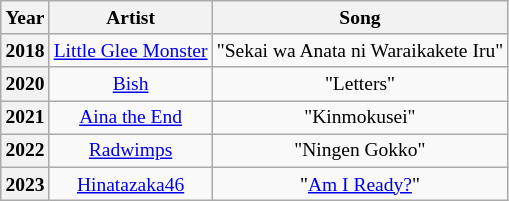<table class="wikitable mw-collapsible mw-collapsed" style="font-size:small; text-align:center">
<tr>
<th>Year</th>
<th>Artist</th>
<th>Song</th>
</tr>
<tr>
<th>2018</th>
<td><a href='#'>Little Glee Monster</a></td>
<td>"Sekai wa Anata ni Waraikakete Iru"</td>
</tr>
<tr>
<th>2020</th>
<td><a href='#'>Bish</a></td>
<td>"Letters"</td>
</tr>
<tr>
<th>2021</th>
<td><a href='#'>Aina the End</a></td>
<td>"Kinmokusei"</td>
</tr>
<tr>
<th>2022</th>
<td><a href='#'>Radwimps</a></td>
<td>"Ningen Gokko"</td>
</tr>
<tr>
<th>2023</th>
<td><a href='#'>Hinatazaka46</a></td>
<td>"<a href='#'>Am I Ready?</a>"</td>
</tr>
</table>
